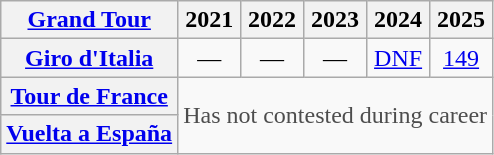<table class="wikitable plainrowheaders">
<tr>
<th scope="col"><a href='#'>Grand Tour</a></th>
<th scope="col">2021</th>
<th scope="col">2022</th>
<th scope="col">2023</th>
<th scope="col">2024</th>
<th scope="col">2025</th>
</tr>
<tr style="text-align:center;">
<th scope="row"> <a href='#'>Giro d'Italia</a></th>
<td>—</td>
<td>—</td>
<td>—</td>
<td><a href='#'>DNF</a></td>
<td><a href='#'>149</a></td>
</tr>
<tr style="text-align:center;">
<th scope="row"> <a href='#'>Tour de France</a></th>
<td style="color:#4d4d4d;" colspan="7" rowspan="2">Has not contested during career</td>
</tr>
<tr style="text-align:center;">
<th scope="row"> <a href='#'>Vuelta a España</a></th>
</tr>
</table>
